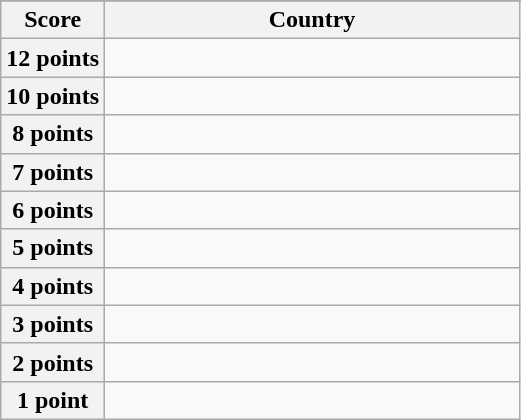<table class="wikitable">
<tr>
</tr>
<tr>
<th scope="col" width="20%">Score</th>
<th scope="col">Country</th>
</tr>
<tr>
<th scope="row">12 points</th>
<td></td>
</tr>
<tr>
<th scope="row">10 points</th>
<td></td>
</tr>
<tr>
<th scope="row">8 points</th>
<td></td>
</tr>
<tr>
<th scope="row">7 points</th>
<td></td>
</tr>
<tr>
<th scope="row">6 points</th>
<td></td>
</tr>
<tr>
<th scope="row">5 points</th>
<td></td>
</tr>
<tr>
<th scope="row">4 points</th>
<td></td>
</tr>
<tr>
<th scope="row">3 points</th>
<td></td>
</tr>
<tr>
<th scope="row">2 points</th>
<td></td>
</tr>
<tr>
<th scope="row">1 point</th>
<td></td>
</tr>
</table>
